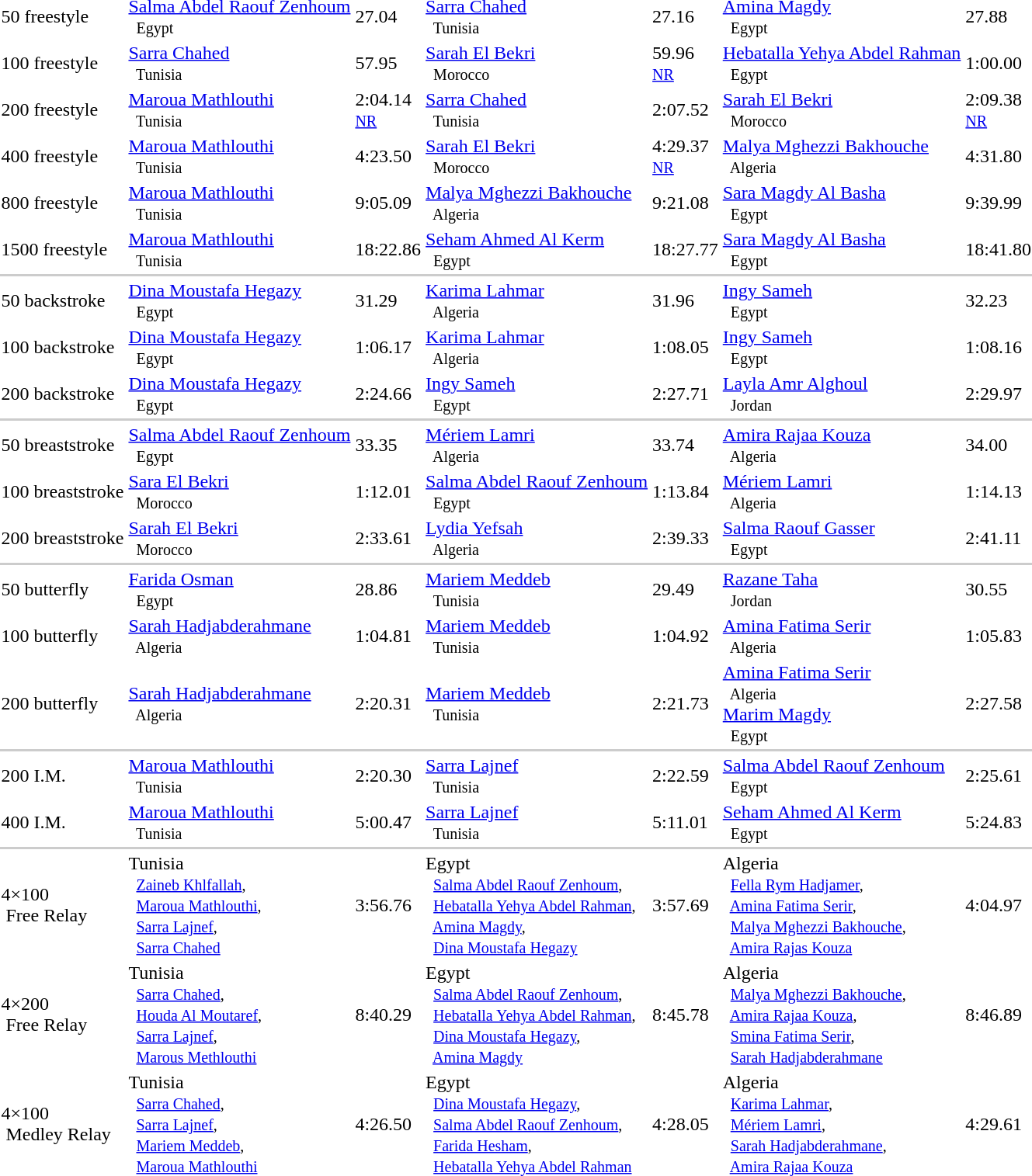<table>
<tr>
<td>50 freestyle</td>
<td><a href='#'>Salma Abdel Raouf Zenhoum</a> <small><br>   Egypt </small></td>
<td>27.04</td>
<td><a href='#'>Sarra Chahed</a> <small><br>   Tunisia </small></td>
<td>27.16</td>
<td><a href='#'>Amina Magdy</a> <small><br>   Egypt </small></td>
<td>27.88</td>
</tr>
<tr>
<td>100 freestyle</td>
<td><a href='#'>Sarra Chahed</a> <small><br>   Tunisia </small></td>
<td>57.95</td>
<td><a href='#'>Sarah El Bekri</a> <small><br>   Morocco </small></td>
<td>59.96 <small><br><a href='#'>NR</a></small></td>
<td><a href='#'>Hebatalla Yehya Abdel Rahman</a> <small><br>   Egypt </small></td>
<td>1:00.00</td>
</tr>
<tr>
<td>200 freestyle</td>
<td><a href='#'>Maroua Mathlouthi</a> <small><br>   Tunisia </small></td>
<td>2:04.14 <small><br><a href='#'>NR</a></small></td>
<td><a href='#'>Sarra Chahed</a> <small><br>   Tunisia </small></td>
<td>2:07.52</td>
<td><a href='#'>Sarah El Bekri</a> <small><br>   Morocco </small></td>
<td>2:09.38 <small><br><a href='#'>NR</a></small></td>
</tr>
<tr>
<td>400 freestyle</td>
<td><a href='#'>Maroua Mathlouthi</a> <small><br>   Tunisia </small></td>
<td>4:23.50</td>
<td><a href='#'>Sarah El Bekri</a> <small><br>   Morocco </small></td>
<td>4:29.37 <small><br><a href='#'>NR</a></small></td>
<td><a href='#'>Malya Mghezzi Bakhouche</a> <small><br>   Algeria </small></td>
<td>4:31.80</td>
</tr>
<tr>
<td>800 freestyle</td>
<td><a href='#'>Maroua Mathlouthi</a> <small><br>   Tunisia </small></td>
<td>9:05.09</td>
<td><a href='#'>Malya Mghezzi Bakhouche</a> <small><br>   Algeria </small></td>
<td>9:21.08</td>
<td><a href='#'>Sara Magdy Al Basha</a> <small><br>   Egypt </small></td>
<td>9:39.99</td>
</tr>
<tr>
<td>1500 freestyle</td>
<td><a href='#'>Maroua Mathlouthi</a> <small><br>   Tunisia </small></td>
<td>18:22.86</td>
<td><a href='#'>Seham Ahmed Al Kerm</a> <small><br>   Egypt </small></td>
<td>18:27.77</td>
<td><a href='#'>Sara Magdy Al Basha</a> <small><br>   Egypt </small></td>
<td>18:41.80</td>
</tr>
<tr bgcolor="#cccccc">
<td colspan=7></td>
</tr>
<tr>
<td>50 backstroke</td>
<td><a href='#'>Dina Moustafa Hegazy</a> <small><br>   Egypt </small></td>
<td>31.29</td>
<td><a href='#'>Karima Lahmar</a> <small><br>   Algeria </small></td>
<td>31.96</td>
<td><a href='#'>Ingy Sameh</a> <small><br>   Egypt </small></td>
<td>32.23</td>
</tr>
<tr>
<td>100 backstroke</td>
<td><a href='#'>Dina Moustafa Hegazy</a> <small><br>   Egypt </small></td>
<td>1:06.17</td>
<td><a href='#'>Karima Lahmar</a> <small><br>   Algeria </small></td>
<td>1:08.05</td>
<td><a href='#'>Ingy Sameh</a> <small><br>   Egypt </small></td>
<td>1:08.16</td>
</tr>
<tr>
<td>200 backstroke</td>
<td><a href='#'>Dina Moustafa Hegazy</a> <small><br>   Egypt </small></td>
<td>2:24.66</td>
<td><a href='#'>Ingy Sameh</a> <small><br>   Egypt </small></td>
<td>2:27.71</td>
<td><a href='#'>Layla Amr Alghoul</a> <small><br>   Jordan </small></td>
<td>2:29.97</td>
</tr>
<tr bgcolor="#cccccc">
<td colspan=7></td>
</tr>
<tr>
<td>50 breaststroke</td>
<td><a href='#'>Salma Abdel Raouf Zenhoum</a> <small><br>   Egypt </small></td>
<td>33.35</td>
<td><a href='#'>Mériem Lamri</a> <small><br>   Algeria </small></td>
<td>33.74</td>
<td><a href='#'>Amira Rajaa Kouza</a> <small><br>   Algeria </small></td>
<td>34.00</td>
</tr>
<tr>
<td>100 breaststroke</td>
<td><a href='#'>Sara El Bekri</a> <small><br>   Morocco </small></td>
<td>1:12.01</td>
<td><a href='#'>Salma Abdel Raouf Zenhoum</a> <small><br>   Egypt </small></td>
<td>1:13.84</td>
<td><a href='#'>Mériem Lamri</a> <small><br>   Algeria </small></td>
<td>1:14.13</td>
</tr>
<tr>
<td>200 breaststroke</td>
<td><a href='#'>Sarah El Bekri</a> <small><br>   Morocco </small></td>
<td>2:33.61</td>
<td><a href='#'>Lydia Yefsah</a> <small><br>   Algeria </small></td>
<td>2:39.33</td>
<td><a href='#'>Salma Raouf Gasser</a> <small><br>   Egypt </small></td>
<td>2:41.11</td>
</tr>
<tr bgcolor="#cccccc">
<td colspan=7></td>
</tr>
<tr>
<td>50 butterfly</td>
<td><a href='#'>Farida Osman</a> <small><br>   Egypt </small></td>
<td>28.86</td>
<td><a href='#'>Mariem Meddeb</a> <small><br>   Tunisia </small></td>
<td>29.49</td>
<td><a href='#'>Razane Taha</a> <small><br>   Jordan </small></td>
<td>30.55</td>
</tr>
<tr>
<td>100 butterfly</td>
<td><a href='#'>Sarah Hadjabderahmane</a> <small><br>   Algeria </small></td>
<td>1:04.81</td>
<td><a href='#'>Mariem Meddeb</a> <small><br>   Tunisia </small></td>
<td>1:04.92</td>
<td><a href='#'>Amina Fatima Serir</a> <small><br>   Algeria </small></td>
<td>1:05.83</td>
</tr>
<tr>
<td>200 butterfly</td>
<td><a href='#'>Sarah Hadjabderahmane</a> <small><br>   Algeria </small></td>
<td>2:20.31</td>
<td><a href='#'>Mariem Meddeb</a> <small><br>   Tunisia </small></td>
<td>2:21.73</td>
<td><a href='#'>Amina Fatima Serir</a> <small><br>   Algeria </small> <br> <a href='#'>Marim Magdy</a> <small><br>   Egypt </small></td>
<td>2:27.58</td>
</tr>
<tr bgcolor="#cccccc">
<td colspan=7></td>
</tr>
<tr>
<td>200 I.M.</td>
<td><a href='#'>Maroua Mathlouthi</a> <small><br>   Tunisia </small></td>
<td>2:20.30</td>
<td><a href='#'>Sarra Lajnef</a> <small><br>   Tunisia </small></td>
<td>2:22.59</td>
<td><a href='#'>Salma Abdel Raouf Zenhoum</a> <small><br>   Egypt </small></td>
<td>2:25.61</td>
</tr>
<tr>
<td>400 I.M.</td>
<td><a href='#'>Maroua Mathlouthi</a> <small><br>   Tunisia </small></td>
<td>5:00.47</td>
<td><a href='#'>Sarra Lajnef</a> <small><br>   Tunisia </small></td>
<td>5:11.01</td>
<td><a href='#'>Seham Ahmed Al Kerm</a> <small><br>   Egypt </small></td>
<td>5:24.83</td>
</tr>
<tr bgcolor="#cccccc">
<td colspan=7></td>
</tr>
<tr>
<td>4×100 <br> Free Relay</td>
<td> Tunisia <small><br>  <a href='#'>Zaineb Khlfallah</a>, <br>  <a href='#'>Maroua Mathlouthi</a>, <br>  <a href='#'>Sarra Lajnef</a>, <br>  <a href='#'>Sarra Chahed</a> </small></td>
<td>3:56.76</td>
<td> Egypt <small><br>  <a href='#'>Salma Abdel Raouf Zenhoum</a>, <br>  <a href='#'>Hebatalla Yehya Abdel Rahman</a>, <br>  <a href='#'>Amina Magdy</a>, <br>  <a href='#'>Dina Moustafa Hegazy</a> </small></td>
<td>3:57.69</td>
<td> Algeria <small><br>  <a href='#'>Fella Rym Hadjamer</a>, <br>  <a href='#'>Amina Fatima Serir</a>, <br>  <a href='#'>Malya Mghezzi Bakhouche</a>, <br>  <a href='#'>Amira Rajas Kouza</a> </small></td>
<td>4:04.97</td>
</tr>
<tr>
<td>4×200 <br> Free Relay</td>
<td> Tunisia <small><br>  <a href='#'>Sarra Chahed</a>, <br>  <a href='#'>Houda Al Moutaref</a>, <br>  <a href='#'>Sarra Lajnef</a>, <br>  <a href='#'>Marous Methlouthi</a> </small></td>
<td>8:40.29</td>
<td> Egypt <small><br>  <a href='#'>Salma Abdel Raouf Zenhoum</a>, <br>  <a href='#'>Hebatalla Yehya Abdel Rahman</a>, <br>  <a href='#'>Dina Moustafa Hegazy</a>, <br>  <a href='#'>Amina Magdy</a> </small></td>
<td>8:45.78</td>
<td> Algeria <small><br>  <a href='#'>Malya Mghezzi Bakhouche</a>, <br>  <a href='#'>Amira Rajaa Kouza</a>, <br>  <a href='#'>Smina Fatima Serir</a>, <br>  <a href='#'>Sarah Hadjabderahmane</a> </small></td>
<td>8:46.89</td>
</tr>
<tr>
<td>4×100 <br> Medley Relay</td>
<td> Tunisia <small><br>  <a href='#'>Sarra Chahed</a>, <br>  <a href='#'>Sarra Lajnef</a>, <br>  <a href='#'>Mariem Meddeb</a>, <br>  <a href='#'>Maroua Mathlouthi</a> </small></td>
<td>4:26.50</td>
<td> Egypt <small><br>  <a href='#'>Dina Moustafa Hegazy</a>, <br>  <a href='#'>Salma Abdel Raouf Zenhoum</a>, <br>  <a href='#'>Farida Hesham</a>, <br>  <a href='#'>Hebatalla Yehya Abdel Rahman</a> </small></td>
<td>4:28.05</td>
<td> Algeria <small><br>  <a href='#'>Karima Lahmar</a>, <br>  <a href='#'>Mériem Lamri</a>, <br>  <a href='#'>Sarah Hadjabderahmane</a>, <br>  <a href='#'>Amira Rajaa Kouza</a> </small></td>
<td>4:29.61</td>
</tr>
</table>
